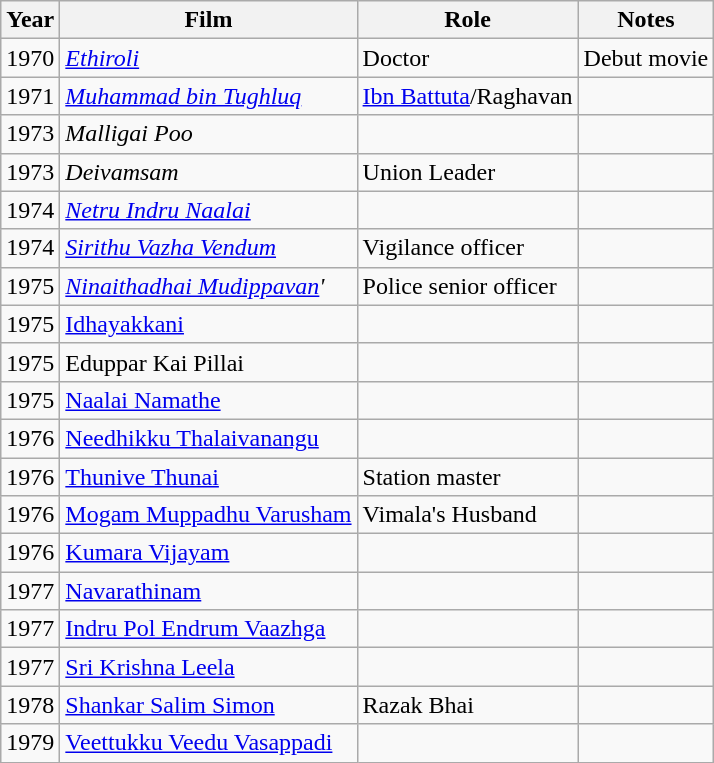<table class="wikitable sortable">
<tr>
<th>Year</th>
<th>Film</th>
<th>Role</th>
<th>Notes</th>
</tr>
<tr>
<td>1970</td>
<td><em><a href='#'>Ethiroli</a></em></td>
<td>Doctor</td>
<td>Debut movie</td>
</tr>
<tr>
<td>1971</td>
<td><em><a href='#'>Muhammad bin Tughluq</a></em></td>
<td><a href='#'>Ibn Battuta</a>/Raghavan</td>
<td></td>
</tr>
<tr>
<td>1973</td>
<td><em>Malligai Poo</em></td>
<td></td>
<td></td>
</tr>
<tr>
<td>1973</td>
<td><em>Deivamsam</em></td>
<td>Union Leader</td>
<td></td>
</tr>
<tr>
<td>1974</td>
<td><em><a href='#'>Netru Indru Naalai</a></em></td>
<td></td>
<td></td>
</tr>
<tr>
<td>1974</td>
<td><em><a href='#'>Sirithu Vazha Vendum</a></em></td>
<td>Vigilance officer</td>
<td></td>
</tr>
<tr>
<td>1975</td>
<td><em><a href='#'>Ninaithadhai Mudippavan</a>'</td>
<td>Police senior officer</td>
<td></td>
</tr>
<tr>
<td>1975</td>
<td></em><a href='#'>Idhayakkani</a><em></td>
<td></td>
<td></td>
</tr>
<tr>
<td>1975</td>
<td></em>Eduppar Kai Pillai<em></td>
<td></td>
<td></td>
</tr>
<tr>
<td>1975</td>
<td></em><a href='#'>Naalai Namathe</a><em></td>
<td></td>
<td></td>
</tr>
<tr>
<td>1976</td>
<td></em><a href='#'>Needhikku Thalaivanangu</a><em></td>
<td></td>
<td></td>
</tr>
<tr>
<td>1976</td>
<td></em><a href='#'>Thunive Thunai</a><em></td>
<td>Station master</td>
<td></td>
</tr>
<tr>
<td>1976</td>
<td></em><a href='#'>Mogam Muppadhu Varusham</a><em></td>
<td>Vimala's Husband</td>
<td></td>
</tr>
<tr>
<td>1976</td>
<td></em><a href='#'>Kumara Vijayam</a><em></td>
<td></td>
<td></td>
</tr>
<tr>
<td>1977</td>
<td></em><a href='#'>Navarathinam</a><em></td>
<td></td>
<td></td>
</tr>
<tr>
<td>1977</td>
<td></em><a href='#'>Indru Pol Endrum Vaazhga</a><em></td>
<td></td>
<td></td>
</tr>
<tr>
<td>1977</td>
<td></em><a href='#'>Sri Krishna Leela</a><em></td>
<td></td>
<td></td>
</tr>
<tr>
<td>1978</td>
<td></em><a href='#'>Shankar Salim Simon</a><em></td>
<td>Razak Bhai</td>
<td></td>
</tr>
<tr>
<td>1979</td>
<td></em><a href='#'>Veettukku Veedu Vasappadi</a><em></td>
<td></td>
<td></td>
</tr>
</table>
